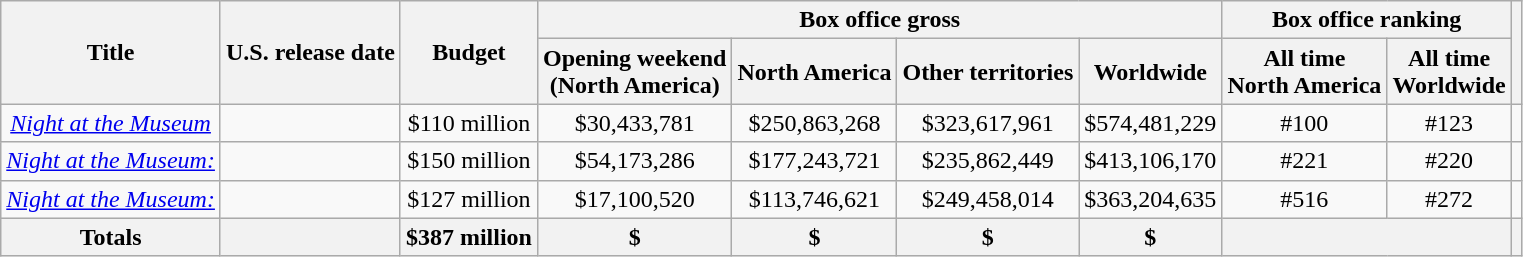<table class="wikitable sortable" style="text-align: center;">
<tr>
<th rowspan="2">Title</th>
<th rowspan="2">U.S. release date</th>
<th rowspan="2">Budget</th>
<th colspan="4">Box office gross</th>
<th colspan="2">Box office ranking</th>
<th rowspan="2" class="unsortable"></th>
</tr>
<tr>
<th>Opening weekend <br>(North America)</th>
<th>North America</th>
<th>Other territories</th>
<th>Worldwide</th>
<th>All time <br>North America</th>
<th>All time <br>Worldwide</th>
</tr>
<tr>
<td><em><a href='#'>Night at the Museum</a></em></td>
<td></td>
<td>$110 million</td>
<td>$30,433,781</td>
<td>$250,863,268</td>
<td>$323,617,961</td>
<td>$574,481,229</td>
<td>#100</td>
<td>#123</td>
<td></td>
</tr>
<tr>
<td><em><a href='#'>Night at the Museum:<br></a></em></td>
<td></td>
<td>$150 million</td>
<td>$54,173,286</td>
<td>$177,243,721</td>
<td>$235,862,449</td>
<td>$413,106,170</td>
<td>#221</td>
<td>#220</td>
<td></td>
</tr>
<tr>
<td><em><a href='#'>Night at the Museum:<br></a></em></td>
<td></td>
<td>$127 million</td>
<td>$17,100,520</td>
<td>$113,746,621</td>
<td>$249,458,014</td>
<td>$363,204,635</td>
<td>#516</td>
<td>#272</td>
<td></td>
</tr>
<tr>
<th>Totals</th>
<th></th>
<th>$387 million</th>
<th>$</th>
<th>$</th>
<th>$</th>
<th>$</th>
<th ! rowspan="2" colspan="2"></th>
<th rowspan="2"></th>
</tr>
</table>
